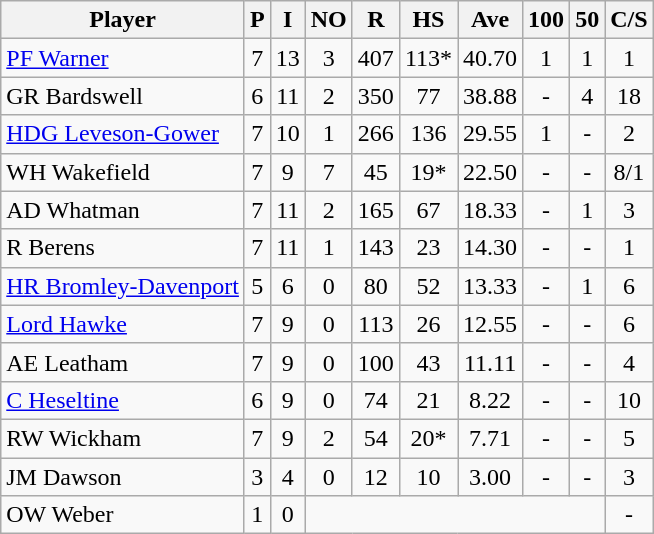<table class="wikitable" style="text-align: center;">
<tr>
<th align=left>Player</th>
<th>P</th>
<th>I</th>
<th>NO</th>
<th>R</th>
<th>HS</th>
<th>Ave</th>
<th>100</th>
<th>50</th>
<th>C/S</th>
</tr>
<tr>
<td align=left><a href='#'>PF Warner</a></td>
<td>7</td>
<td>13</td>
<td>3</td>
<td>407</td>
<td>113*</td>
<td>40.70</td>
<td>1</td>
<td>1</td>
<td>1</td>
</tr>
<tr>
<td align=left>GR Bardswell</td>
<td>6</td>
<td>11</td>
<td>2</td>
<td>350</td>
<td>77</td>
<td>38.88</td>
<td>-</td>
<td>4</td>
<td>18</td>
</tr>
<tr>
<td align=left><a href='#'>HDG Leveson-Gower</a></td>
<td>7</td>
<td>10</td>
<td>1</td>
<td>266</td>
<td>136</td>
<td>29.55</td>
<td>1</td>
<td>-</td>
<td>2</td>
</tr>
<tr>
<td align=left>WH Wakefield</td>
<td>7</td>
<td>9</td>
<td>7</td>
<td>45</td>
<td>19*</td>
<td>22.50</td>
<td>-</td>
<td>-</td>
<td>8/1</td>
</tr>
<tr>
<td align=left>AD Whatman</td>
<td>7</td>
<td>11</td>
<td>2</td>
<td>165</td>
<td>67</td>
<td>18.33</td>
<td>-</td>
<td>1</td>
<td>3</td>
</tr>
<tr>
<td align=left>R Berens</td>
<td>7</td>
<td>11</td>
<td>1</td>
<td>143</td>
<td>23</td>
<td>14.30</td>
<td>-</td>
<td>-</td>
<td>1</td>
</tr>
<tr>
<td align=left><a href='#'>HR Bromley-Davenport</a></td>
<td>5</td>
<td>6</td>
<td>0</td>
<td>80</td>
<td>52</td>
<td>13.33</td>
<td>-</td>
<td>1</td>
<td>6</td>
</tr>
<tr>
<td align=left><a href='#'>Lord Hawke</a></td>
<td>7</td>
<td>9</td>
<td>0</td>
<td>113</td>
<td>26</td>
<td>12.55</td>
<td>-</td>
<td>-</td>
<td>6</td>
</tr>
<tr>
<td align=left>AE Leatham</td>
<td>7</td>
<td>9</td>
<td>0</td>
<td>100</td>
<td>43</td>
<td>11.11</td>
<td>-</td>
<td>-</td>
<td>4</td>
</tr>
<tr>
<td align=left><a href='#'>C Heseltine</a></td>
<td>6</td>
<td>9</td>
<td>0</td>
<td>74</td>
<td>21</td>
<td>8.22</td>
<td>-</td>
<td>-</td>
<td>10</td>
</tr>
<tr>
<td align=left>RW Wickham</td>
<td>7</td>
<td>9</td>
<td>2</td>
<td>54</td>
<td>20*</td>
<td>7.71</td>
<td>-</td>
<td>-</td>
<td>5</td>
</tr>
<tr>
<td align=left>JM Dawson</td>
<td>3</td>
<td>4</td>
<td>0</td>
<td>12</td>
<td>10</td>
<td>3.00</td>
<td>-</td>
<td>-</td>
<td>3</td>
</tr>
<tr>
<td align=left>OW Weber</td>
<td>1</td>
<td>0</td>
<td colspan=6></td>
<td>-</td>
</tr>
</table>
